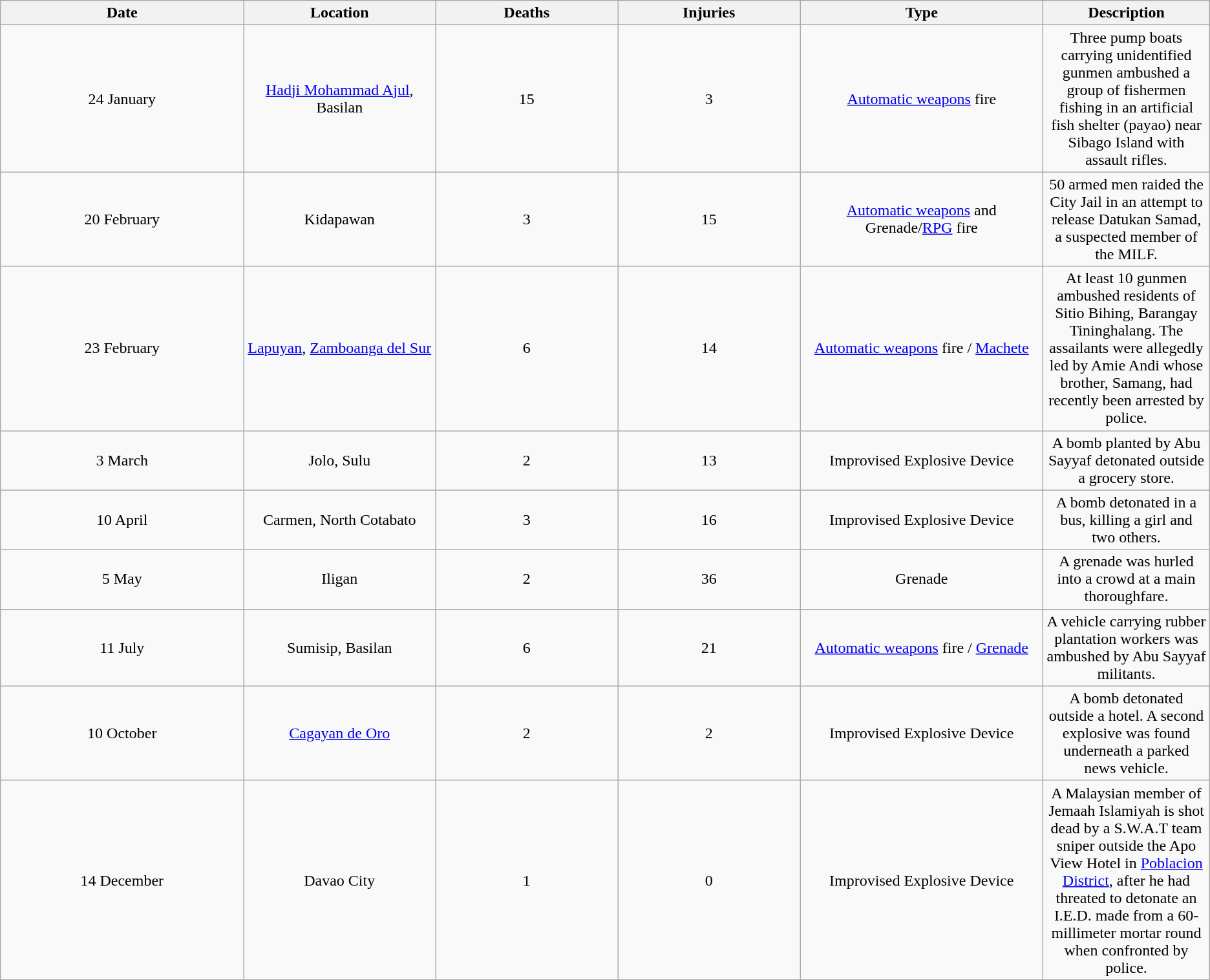<table class="wikitable sortable" style="text-align: center;">
<tr>
<th width="8%">Date</th>
<th width="6%">Location</th>
<th width="6%">Deaths</th>
<th width="6%">Injuries</th>
<th width="8%">Type</th>
<th width="4%">Description</th>
</tr>
<tr>
<td>24 January</td>
<td><a href='#'>Hadji Mohammad Ajul</a>, Basilan</td>
<td>15</td>
<td>3</td>
<td><a href='#'>Automatic weapons</a> fire</td>
<td>Three pump boats carrying unidentified gunmen ambushed a group of fishermen fishing in an artificial fish shelter (payao) near Sibago Island with assault rifles.</td>
</tr>
<tr>
<td>20 February</td>
<td>Kidapawan</td>
<td>3</td>
<td>15</td>
<td><a href='#'>Automatic weapons</a> and Grenade/<a href='#'>RPG</a> fire</td>
<td>50 armed men raided the City Jail in an attempt to release Datukan Samad, a suspected member of the MILF.</td>
</tr>
<tr>
<td>23 February</td>
<td><a href='#'>Lapuyan</a>, <a href='#'>Zamboanga del Sur</a></td>
<td>6</td>
<td>14</td>
<td><a href='#'>Automatic weapons</a> fire / <a href='#'>Machete</a></td>
<td>At least 10 gunmen ambushed residents of Sitio Bihing, Barangay Tininghalang. The assailants were allegedly led by Amie Andi whose brother, Samang, had recently been arrested by police.</td>
</tr>
<tr>
<td>3 March</td>
<td>Jolo, Sulu</td>
<td>2</td>
<td>13</td>
<td>Improvised Explosive Device</td>
<td>A bomb planted by Abu Sayyaf detonated outside a grocery store.</td>
</tr>
<tr>
<td>10 April</td>
<td>Carmen, North Cotabato</td>
<td>3</td>
<td>16</td>
<td>Improvised Explosive Device</td>
<td>A bomb detonated in a bus, killing a girl and two others.</td>
</tr>
<tr>
<td>5 May</td>
<td>Iligan</td>
<td>2</td>
<td>36</td>
<td>Grenade</td>
<td>A grenade was hurled into a crowd at a main thoroughfare.</td>
</tr>
<tr>
<td>11 July</td>
<td>Sumisip, Basilan</td>
<td>6</td>
<td>21</td>
<td><a href='#'>Automatic weapons</a> fire / <a href='#'>Grenade</a></td>
<td>A vehicle carrying rubber plantation workers was ambushed by Abu Sayyaf militants.</td>
</tr>
<tr>
<td>10 October</td>
<td><a href='#'>Cagayan de Oro</a></td>
<td>2</td>
<td>2</td>
<td>Improvised Explosive Device</td>
<td>A bomb detonated outside a hotel. A second explosive was found underneath a parked news vehicle.</td>
</tr>
<tr>
<td>14 December</td>
<td>Davao City</td>
<td>1</td>
<td>0</td>
<td>Improvised Explosive Device</td>
<td>A Malaysian member of Jemaah Islamiyah is shot dead by a S.W.A.T team sniper outside the Apo View Hotel in <a href='#'>Poblacion District</a>, after he had threated to detonate an I.E.D. made from a 60-millimeter mortar round when confronted by police.</td>
</tr>
</table>
